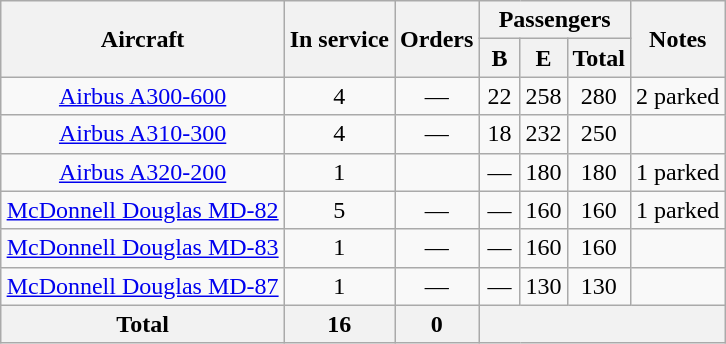<table class="wikitable" style="margin:0.5em auto; text-align:center">
<tr>
<th rowspan="2">Aircraft</th>
<th rowspan="2">In service</th>
<th rowspan="2">Orders</th>
<th colspan="3">Passengers</th>
<th rowspan="2">Notes</th>
</tr>
<tr>
<th style="width:20px;"><abbr>B</abbr></th>
<th style="width:20px;"><abbr>E</abbr></th>
<th style="width:20px;">Total</th>
</tr>
<tr>
<td><a href='#'>Airbus A300-600</a></td>
<td>4</td>
<td>—</td>
<td>22</td>
<td>258</td>
<td>280</td>
<td>2 parked</td>
</tr>
<tr>
<td><a href='#'>Airbus A310-300</a></td>
<td>4</td>
<td>—</td>
<td>18</td>
<td>232</td>
<td>250</td>
<td></td>
</tr>
<tr>
<td><a href='#'>Airbus A320-200</a></td>
<td>1</td>
<td></td>
<td>—</td>
<td>180</td>
<td>180</td>
<td>1 parked</td>
</tr>
<tr>
<td><a href='#'>McDonnell Douglas MD-82</a></td>
<td>5</td>
<td>—</td>
<td>—</td>
<td>160</td>
<td>160</td>
<td>1 parked</td>
</tr>
<tr>
<td><a href='#'>McDonnell Douglas MD-83</a></td>
<td>1</td>
<td>—</td>
<td>—</td>
<td>160</td>
<td>160</td>
<td></td>
</tr>
<tr>
<td><a href='#'>McDonnell Douglas MD-87</a></td>
<td>1</td>
<td>—</td>
<td>—</td>
<td>130</td>
<td>130</td>
<td></td>
</tr>
<tr>
<th>Total</th>
<th>16</th>
<th>0</th>
<th colspan="4"></th>
</tr>
</table>
